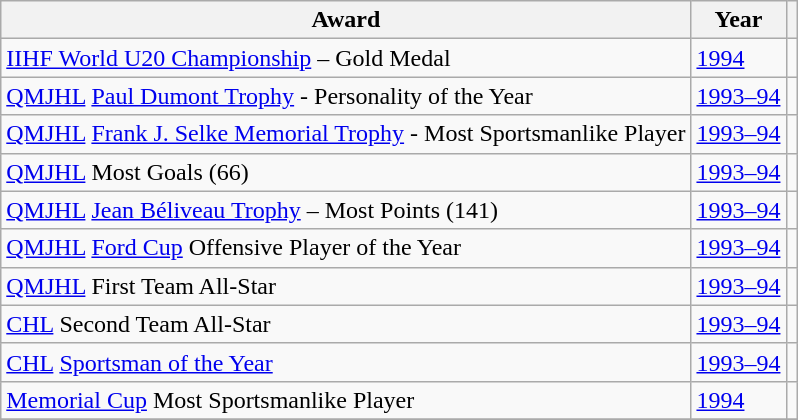<table class="wikitable">
<tr>
<th>Award</th>
<th>Year</th>
<th></th>
</tr>
<tr>
<td><a href='#'>IIHF World U20 Championship</a> – Gold Medal</td>
<td><a href='#'>1994</a></td>
<td></td>
</tr>
<tr>
<td><a href='#'>QMJHL</a> <a href='#'>Paul Dumont Trophy</a> - Personality of the Year</td>
<td><a href='#'>1993–94</a></td>
<td></td>
</tr>
<tr>
<td><a href='#'>QMJHL</a> <a href='#'>Frank J. Selke Memorial Trophy</a> - Most Sportsmanlike Player</td>
<td><a href='#'>1993–94</a></td>
<td></td>
</tr>
<tr>
<td><a href='#'>QMJHL</a> Most Goals (66)</td>
<td><a href='#'>1993–94</a></td>
<td></td>
</tr>
<tr>
<td><a href='#'>QMJHL</a> <a href='#'>Jean Béliveau Trophy</a> – Most Points (141)</td>
<td><a href='#'>1993–94</a></td>
<td></td>
</tr>
<tr>
<td><a href='#'>QMJHL</a> <a href='#'>Ford Cup</a> Offensive Player of the Year</td>
<td><a href='#'>1993–94</a></td>
<td></td>
</tr>
<tr>
<td><a href='#'>QMJHL</a> First Team All-Star</td>
<td><a href='#'>1993–94</a></td>
<td></td>
</tr>
<tr>
<td><a href='#'>CHL</a> Second Team All-Star</td>
<td><a href='#'>1993–94</a></td>
<td></td>
</tr>
<tr>
<td><a href='#'>CHL</a> <a href='#'>Sportsman of the Year</a></td>
<td><a href='#'>1993–94</a></td>
<td></td>
</tr>
<tr>
<td><a href='#'>Memorial Cup</a> Most Sportsmanlike Player</td>
<td><a href='#'>1994</a></td>
<td></td>
</tr>
<tr>
</tr>
</table>
